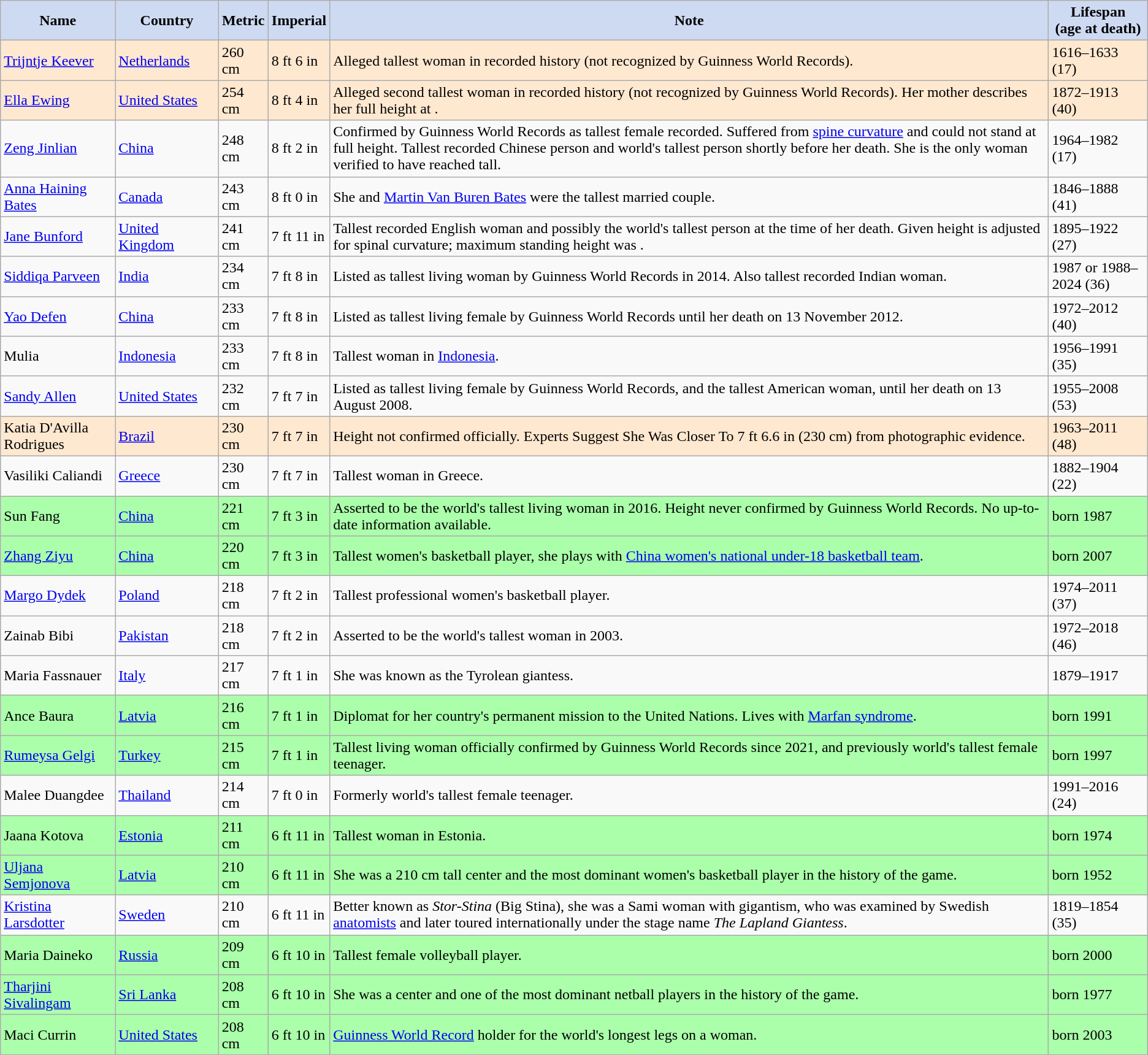<table class= "wikitable sortable">
<tr>
<th style="background-color:#cedaf2; width:10%;">Name</th>
<th style="background-color:#cedaf2; width:9%;">Country</th>
<th style="background-color:#cedaf2;">Metric</th>
<th style="background-color:#cedaf2;">Imperial</th>
<th style="background-color:#cedaf2;">Note</th>
<th style="background-color:#cedaf2;">Lifespan<br>(age at death)</th>
</tr>
<tr style="background:#FFE8D0;">
<td><a href='#'>Trijntje Keever</a></td>
<td><a href='#'>Netherlands</a></td>
<td>260 cm</td>
<td>8 ft 6 in</td>
<td>Alleged tallest woman in recorded history (not recognized by Guinness World Records).</td>
<td>1616–1633 (17)</td>
</tr>
<tr style="background:#FFE8D0;">
<td><a href='#'>Ella Ewing</a></td>
<td><a href='#'>United States</a></td>
<td>254 cm</td>
<td>8 ft 4 in</td>
<td>Alleged second tallest woman in recorded history (not recognized by Guinness World Records). Her mother describes her full height at .</td>
<td>1872–1913 (40)</td>
</tr>
<tr style="background:#f9f9f9;">
<td><a href='#'>Zeng Jinlian</a></td>
<td><a href='#'>China</a></td>
<td>248 cm</td>
<td>8 ft 2 in</td>
<td>Confirmed by Guinness World Records as tallest female recorded. Suffered from <a href='#'>spine curvature</a> and could not stand at full height. Tallest recorded Chinese person and world's tallest person shortly before her death. She is the only woman verified to have reached  tall.</td>
<td>1964–1982 (17)</td>
</tr>
<tr style="background:#f9f9f9;">
<td><a href='#'>Anna Haining Bates</a></td>
<td><a href='#'>Canada</a></td>
<td>243 cm</td>
<td>8 ft 0 in</td>
<td>She and <a href='#'>Martin Van Buren Bates</a> were the tallest married couple.</td>
<td>1846–1888 (41)</td>
</tr>
<tr style="background:#f9f9f9;">
<td><a href='#'>Jane Bunford</a></td>
<td><a href='#'>United Kingdom</a></td>
<td>241 cm</td>
<td>7 ft 11 in</td>
<td>Tallest recorded English woman and possibly the world's tallest person at the time of her death. Given height is adjusted for spinal curvature; maximum standing height was .</td>
<td>1895–1922 (27)</td>
</tr>
<tr style="background:#f9f9f9;">
<td><a href='#'>Siddiqa Parveen</a></td>
<td><a href='#'>India</a></td>
<td>234 cm</td>
<td>7 ft 8 in</td>
<td>Listed as tallest living woman by Guinness World Records in 2014. Also tallest recorded Indian woman.</td>
<td>1987 or 1988–2024 (36)</td>
</tr>
<tr style="background:#f9f9f9;">
<td><a href='#'>Yao Defen</a></td>
<td><a href='#'>China</a></td>
<td>233 cm</td>
<td>7 ft 8 in</td>
<td>Listed as tallest living female by Guinness World Records until her death on 13 November 2012.</td>
<td>1972–2012 (40)</td>
</tr>
<tr>
<td>Mulia</td>
<td><a href='#'>Indonesia</a></td>
<td>233 cm</td>
<td>7 ft 8 in</td>
<td>Tallest woman in <a href='#'>Indonesia</a>.</td>
<td>1956–1991 (35)</td>
</tr>
<tr style="background:#f9f9f9;">
<td><a href='#'>Sandy Allen</a></td>
<td><a href='#'>United States</a></td>
<td>232 cm</td>
<td>7 ft 7 in</td>
<td>Listed as tallest living female by Guinness World Records, and the tallest American woman, until her death on 13 August 2008.</td>
<td>1955–2008 (53)</td>
</tr>
<tr style="background:#FFE8D0;">
<td>Katia D'Avilla Rodrigues</td>
<td><a href='#'>Brazil</a></td>
<td>230 cm</td>
<td>7 ft 7 in</td>
<td>Height not confirmed officially. Experts Suggest She Was Closer To 7 ft 6.6 in (230 cm) from photographic evidence.</td>
<td>1963–2011 (48)</td>
</tr>
<tr style="background:#f9f9f9;">
<td>Vasiliki Caliandi</td>
<td><a href='#'>Greece</a></td>
<td>230 cm</td>
<td>7 ft 7 in</td>
<td>Tallest woman in Greece.</td>
<td>1882–1904 (22)</td>
</tr>
<tr style="background:#ABFFAB;">
<td>Sun Fang</td>
<td><a href='#'>China</a></td>
<td>221 cm</td>
<td>7 ft 3 in</td>
<td>Asserted to be the world's tallest living woman in 2016. Height never confirmed by Guinness World Records. No up-to-date information available.</td>
<td>born 1987</td>
</tr>
<tr style="background:#ABFFAB;">
<td><a href='#'>Zhang Ziyu</a></td>
<td><a href='#'>China</a></td>
<td>220 cm</td>
<td>7 ft 3 in</td>
<td>Tallest women's basketball player, she plays with <a href='#'>China women's national under-18 basketball team</a>.</td>
<td>born 2007</td>
</tr>
<tr style="background:#f9f9f9;">
<td><a href='#'>Margo Dydek</a></td>
<td><a href='#'>Poland</a></td>
<td>218 cm</td>
<td>7 ft 2 in</td>
<td>Tallest professional women's basketball player.</td>
<td>1974–2011 (37)</td>
</tr>
<tr style="background:#f9f9f9;">
<td>Zainab Bibi</td>
<td><a href='#'>Pakistan</a></td>
<td>218 cm</td>
<td>7 ft 2 in</td>
<td>Asserted to be the world's tallest woman in 2003.</td>
<td>1972–2018 (46)</td>
</tr>
<tr>
<td>Maria Fassnauer</td>
<td><a href='#'>Italy</a></td>
<td>217 cm</td>
<td>7 ft 1 in</td>
<td>She was known as the Tyrolean giantess.</td>
<td>1879–1917 </td>
</tr>
<tr style="background:#ABFFAB;">
<td>Ance Baura</td>
<td><a href='#'>Latvia</a></td>
<td>216 cm</td>
<td>7 ft 1 in</td>
<td>Diplomat for her country's permanent mission to the United Nations. Lives with <a href='#'>Marfan syndrome</a>.</td>
<td>born 1991</td>
</tr>
<tr style="background:#ABFFAB;">
<td><a href='#'>Rumeysa Gelgi</a></td>
<td><a href='#'>Turkey</a></td>
<td>215 cm</td>
<td>7 ft 1 in</td>
<td>Tallest living woman officially confirmed by Guinness World Records since 2021, and previously world's tallest female teenager.</td>
<td>born 1997</td>
</tr>
<tr>
<td>Malee Duangdee</td>
<td><a href='#'>Thailand</a></td>
<td>214 cm</td>
<td>7 ft 0 in</td>
<td>Formerly world's tallest female teenager.</td>
<td>1991–2016 (24)</td>
</tr>
<tr style="background:#ABFFAB;">
<td>Jaana Kotova</td>
<td><a href='#'>Estonia</a></td>
<td>211 cm</td>
<td>6 ft 11 in</td>
<td>Tallest woman in Estonia.</td>
<td>born 1974</td>
</tr>
<tr style="background:#ABFFAB;">
<td><a href='#'>Uljana Semjonova</a></td>
<td><a href='#'>Latvia</a></td>
<td>210 cm</td>
<td>6 ft 11 in</td>
<td>She was a 210 cm tall center and the most dominant women's basketball player in the history of the game.</td>
<td>born 1952</td>
</tr>
<tr>
<td><a href='#'>Kristina Larsdotter</a></td>
<td><a href='#'>Sweden</a></td>
<td>210 cm</td>
<td>6 ft 11 in</td>
<td>Better known as <em>Stor-Stina</em> (Big Stina), she was a Sami woman with gigantism, who was examined by Swedish <a href='#'>anatomists</a> and later toured internationally under the stage name <em>The Lapland Giantess</em>.</td>
<td>1819–1854 (35)</td>
</tr>
<tr style="background:#ABFFAB">
<td>Maria Daineko</td>
<td><a href='#'>Russia</a></td>
<td>209 cm</td>
<td>6 ft 10 in</td>
<td>Tallest female volleyball player.</td>
<td>born 2000</td>
</tr>
<tr style="background:#ABFFAB;">
<td><a href='#'>Tharjini Sivalingam</a></td>
<td><a href='#'>Sri Lanka</a></td>
<td>208 cm</td>
<td>6 ft 10 in</td>
<td>She was a center and one of the most dominant netball players in the history of the game.</td>
<td>born 1977</td>
</tr>
<tr style="background:#ABFFAB;">
<td>Maci Currin</td>
<td><a href='#'>United States</a></td>
<td>208 cm</td>
<td>6 ft 10 in</td>
<td><a href='#'>Guinness World Record</a> holder for the world's longest legs on a woman.</td>
<td>born 2003</td>
</tr>
</table>
